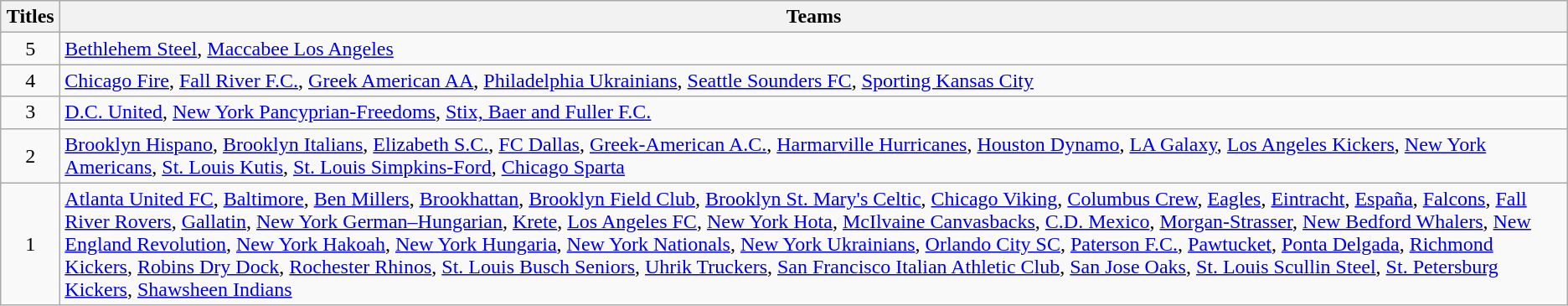<table class="wikitable">
<tr>
<th style="width:40px;">Titles</th>
<th style="width:1200px;">Teams</th>
</tr>
<tr>
<td align=center>5</td>
<td><a href='#'>Bethlehem Steel</a>, <a href='#'>Maccabee Los Angeles</a></td>
</tr>
<tr>
<td align=center>4</td>
<td><a href='#'>Chicago Fire</a>, <a href='#'>Fall River F.C.</a>, <a href='#'>Greek American AA</a>, <a href='#'>Philadelphia Ukrainians</a>, <a href='#'>Seattle Sounders FC</a>, <a href='#'>Sporting Kansas City</a></td>
</tr>
<tr>
<td align=center>3</td>
<td><a href='#'>D.C. United</a>, <a href='#'>New York Pancyprian-Freedoms</a>, <a href='#'>Stix, Baer and Fuller F.C.</a></td>
</tr>
<tr>
<td align=center>2</td>
<td><a href='#'>Brooklyn Hispano</a>, <a href='#'>Brooklyn Italians</a>, <a href='#'>Elizabeth S.C.</a>, <a href='#'>FC Dallas</a>, <a href='#'>Greek-American A.C.</a>, <a href='#'>Harmarville Hurricanes</a>, <a href='#'>Houston Dynamo</a>, <a href='#'>LA Galaxy</a>, <a href='#'>Los Angeles Kickers</a>, <a href='#'>New York Americans</a>, <a href='#'>St. Louis Kutis</a>, <a href='#'>St. Louis Simpkins-Ford</a>, <a href='#'>Chicago Sparta</a></td>
</tr>
<tr>
<td align=center>1</td>
<td><a href='#'>Atlanta United FC</a>, <a href='#'>Baltimore</a>, <a href='#'>Ben Millers</a>, <a href='#'>Brookhattan</a>, <a href='#'>Brooklyn Field Club</a>, <a href='#'>Brooklyn St. Mary's Celtic</a>, <a href='#'>Chicago Viking</a>, <a href='#'>Columbus Crew</a>, <a href='#'>Eagles</a>, <a href='#'>Eintracht</a>, <a href='#'>España</a>, <a href='#'>Falcons</a>, <a href='#'>Fall River Rovers</a>, <a href='#'>Gallatin</a>, <a href='#'>New York German–Hungarian</a>, <a href='#'>Krete</a>, <a href='#'>Los Angeles FC</a>, <a href='#'>New York Hota</a>, <a href='#'>McIlvaine Canvasbacks</a>, <a href='#'>C.D. Mexico</a>, <a href='#'>Morgan-Strasser</a>, <a href='#'>New Bedford Whalers</a>, <a href='#'>New England Revolution</a>, <a href='#'>New York Hakoah</a>, <a href='#'>New York Hungaria</a>, <a href='#'>New York Nationals</a>, <a href='#'>New York Ukrainians</a>, <a href='#'>Orlando City SC</a>, <a href='#'>Paterson F.C.</a>, <a href='#'>Pawtucket</a>, <a href='#'>Ponta Delgada</a>, <a href='#'>Richmond Kickers</a>, <a href='#'>Robins Dry Dock</a>, <a href='#'>Rochester Rhinos</a>, <a href='#'>St. Louis Busch Seniors</a>, <a href='#'>Uhrik Truckers</a>, <a href='#'>San Francisco Italian Athletic Club</a>, <a href='#'>San Jose Oaks</a>, <a href='#'>St. Louis Scullin Steel</a>, <a href='#'>St. Petersburg Kickers</a>, <a href='#'>Shawsheen Indians</a></td>
</tr>
</table>
